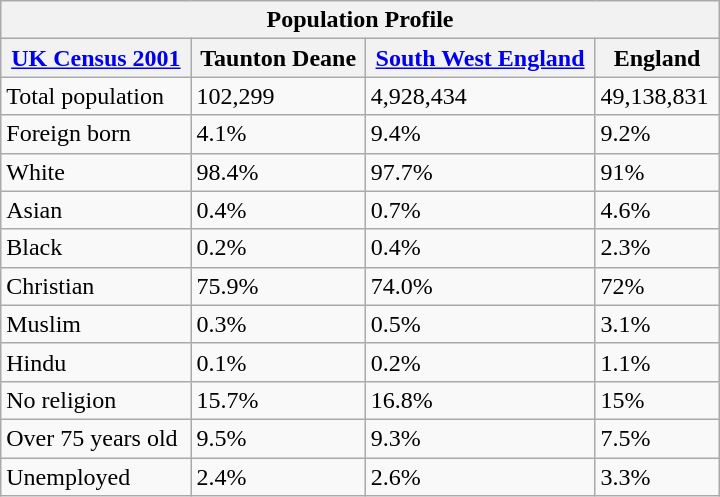<table class="wikitable floatright" style="margin-left: 1em; width: 30em">
<tr>
<th colspan="6"><strong>Population Profile</strong></th>
</tr>
<tr>
<th><a href='#'>UK Census 2001</a></th>
<th>Taunton Deane</th>
<th><a href='#'>South West England</a></th>
<th>England</th>
</tr>
<tr>
<td>Total population</td>
<td>102,299</td>
<td>4,928,434</td>
<td>49,138,831</td>
</tr>
<tr>
<td>Foreign born</td>
<td>4.1%</td>
<td>9.4%</td>
<td>9.2%</td>
</tr>
<tr>
<td>White</td>
<td>98.4%</td>
<td>97.7%</td>
<td>91%</td>
</tr>
<tr>
<td>Asian</td>
<td>0.4%</td>
<td>0.7%</td>
<td>4.6%</td>
</tr>
<tr>
<td>Black</td>
<td>0.2%</td>
<td>0.4%</td>
<td>2.3%</td>
</tr>
<tr>
<td>Christian</td>
<td>75.9%</td>
<td>74.0%</td>
<td>72%</td>
</tr>
<tr>
<td>Muslim</td>
<td>0.3%</td>
<td>0.5%</td>
<td>3.1%</td>
</tr>
<tr>
<td>Hindu</td>
<td>0.1%</td>
<td>0.2%</td>
<td>1.1%</td>
</tr>
<tr>
<td>No religion</td>
<td>15.7%</td>
<td>16.8%</td>
<td>15%</td>
</tr>
<tr>
<td>Over 75 years old</td>
<td>9.5%</td>
<td>9.3%</td>
<td>7.5%</td>
</tr>
<tr>
<td>Unemployed</td>
<td>2.4%</td>
<td>2.6%</td>
<td>3.3%</td>
</tr>
</table>
